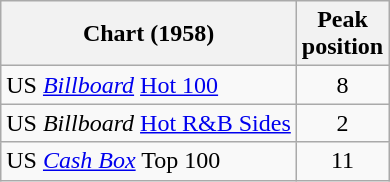<table class="wikitable sortable">
<tr>
<th scope="col">Chart (1958)</th>
<th scope="col">Peak<br>position</th>
</tr>
<tr>
<td>US <em><a href='#'>Billboard</a></em> <a href='#'>Hot 100</a></td>
<td style="text-align:center;">8</td>
</tr>
<tr>
<td>US <em>Billboard</em> <a href='#'>Hot R&B Sides</a></td>
<td style="text-align:center;">2</td>
</tr>
<tr>
<td>US <a href='#'><em>Cash Box</em></a> Top 100</td>
<td align="center">11</td>
</tr>
</table>
